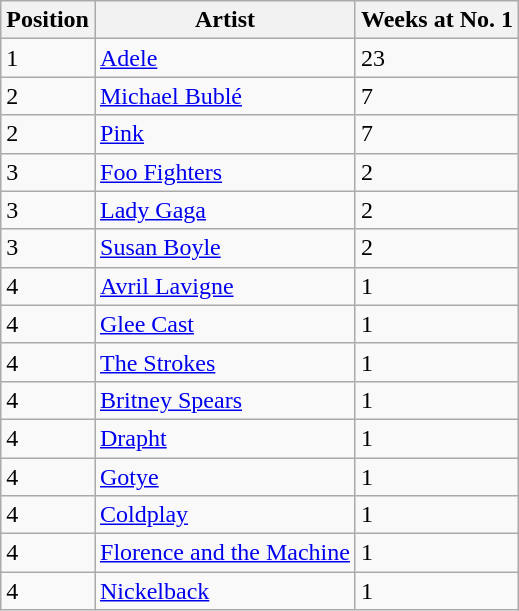<table class="wikitable sortable">
<tr>
<th>Position</th>
<th>Artist</th>
<th>Weeks at No. 1</th>
</tr>
<tr>
<td>1</td>
<td><a href='#'>Adele</a></td>
<td>23</td>
</tr>
<tr>
<td>2</td>
<td><a href='#'>Michael Bublé</a></td>
<td>7</td>
</tr>
<tr>
<td>2</td>
<td><a href='#'>Pink</a></td>
<td>7</td>
</tr>
<tr>
<td>3</td>
<td><a href='#'>Foo Fighters</a></td>
<td>2</td>
</tr>
<tr>
<td>3</td>
<td><a href='#'>Lady Gaga</a></td>
<td>2</td>
</tr>
<tr>
<td>3</td>
<td><a href='#'>Susan Boyle</a></td>
<td>2</td>
</tr>
<tr>
<td>4</td>
<td><a href='#'>Avril Lavigne</a></td>
<td>1</td>
</tr>
<tr>
<td>4</td>
<td><a href='#'>Glee Cast</a></td>
<td>1</td>
</tr>
<tr>
<td>4</td>
<td><a href='#'>The Strokes</a></td>
<td>1</td>
</tr>
<tr>
<td>4</td>
<td><a href='#'>Britney Spears</a></td>
<td>1</td>
</tr>
<tr>
<td>4</td>
<td><a href='#'>Drapht</a></td>
<td>1</td>
</tr>
<tr>
<td>4</td>
<td><a href='#'>Gotye</a></td>
<td>1</td>
</tr>
<tr>
<td>4</td>
<td><a href='#'>Coldplay</a></td>
<td>1</td>
</tr>
<tr>
<td>4</td>
<td><a href='#'>Florence and the Machine</a></td>
<td>1</td>
</tr>
<tr>
<td>4</td>
<td><a href='#'>Nickelback</a></td>
<td>1</td>
</tr>
</table>
